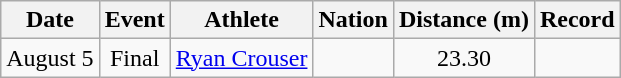<table class="wikitable sortable" style="text-align:center" style=text-align:center>
<tr>
<th>Date</th>
<th>Event</th>
<th>Athlete</th>
<th>Nation</th>
<th>Distance (m)</th>
<th>Record</th>
</tr>
<tr>
<td>August 5</td>
<td>Final</td>
<td align=left><a href='#'>Ryan Crouser</a></td>
<td align=left></td>
<td>23.30</td>
<td></td>
</tr>
</table>
